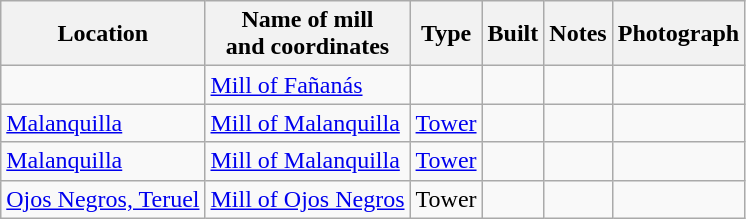<table class="wikitable">
<tr>
<th>Location</th>
<th>Name of mill<br>and coordinates</th>
<th>Type</th>
<th>Built</th>
<th>Notes</th>
<th>Photograph</th>
</tr>
<tr>
<td></td>
<td><a href='#'>Mill of Fañanás</a></td>
<td></td>
<td></td>
<td></td>
<td></td>
</tr>
<tr>
<td><a href='#'>Malanquilla</a></td>
<td><a href='#'>Mill of Malanquilla</a></td>
<td><a href='#'>Tower</a></td>
<td></td>
<td></td>
<td></td>
</tr>
<tr>
<td><a href='#'>Malanquilla</a></td>
<td><a href='#'>Mill of Malanquilla</a></td>
<td><a href='#'>Tower</a></td>
<td></td>
<td></td>
<td></td>
</tr>
<tr>
<td><a href='#'>Ojos Negros, Teruel</a></td>
<td><a href='#'>Mill of Ojos Negros</a></td>
<td>Tower</td>
<td></td>
<td></td>
<td></td>
</tr>
</table>
